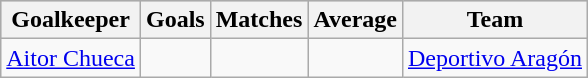<table class="wikitable sortable" class="wikitable">
<tr style="background:#ccc; text-align:center;">
<th>Goalkeeper</th>
<th>Goals</th>
<th>Matches</th>
<th>Average</th>
<th>Team</th>
</tr>
<tr>
<td> <a href='#'>Aitor Chueca</a></td>
<td></td>
<td></td>
<td></td>
<td><a href='#'>Deportivo Aragón</a></td>
</tr>
</table>
